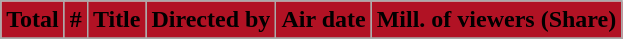<table class=wikitable>
<tr>
<td align="center" bgcolor="#b11224"><strong>Total</strong></td>
<td align="center" bgcolor="#b11224"><strong>#</strong></td>
<td align="center" bgcolor="#b11224"><strong>Title</strong></td>
<td align="center" bgcolor="#b11224"><strong>Directed by</strong></td>
<td align="center" bgcolor="#b11224"><strong>Air date</strong></td>
<td align="center" bgcolor="#b11224"><strong>Mill. of viewers (Share)</strong></td>
</tr>
<tr>
</tr>
</table>
